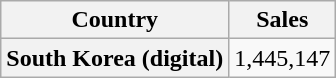<table class="wikitable plainrowheaders">
<tr>
<th scope="col">Country</th>
<th scope="col">Sales</th>
</tr>
<tr>
<th scope="row">South Korea (digital)</th>
<td>1,445,147</td>
</tr>
</table>
